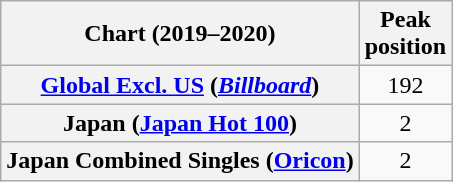<table class="wikitable sortable plainrowheaders" style="text-align:center">
<tr>
<th scope="col">Chart (2019–2020)</th>
<th scope="col">Peak<br>position</th>
</tr>
<tr>
<th scope="row"><a href='#'>Global Excl. US</a> (<em><a href='#'>Billboard</a></em>)</th>
<td>192</td>
</tr>
<tr>
<th scope="row">Japan (<a href='#'>Japan Hot 100</a>)</th>
<td>2</td>
</tr>
<tr>
<th scope="row">Japan Combined Singles (<a href='#'>Oricon</a>)</th>
<td>2</td>
</tr>
</table>
